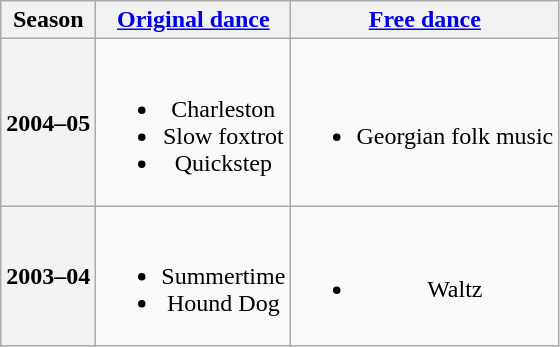<table class="wikitable" style="text-align:center">
<tr>
<th>Season</th>
<th><a href='#'>Original dance</a></th>
<th><a href='#'>Free dance</a></th>
</tr>
<tr>
<th>2004–05 <br> </th>
<td><br><ul><li>Charleston</li><li>Slow foxtrot</li><li>Quickstep</li></ul></td>
<td><br><ul><li>Georgian folk music</li></ul></td>
</tr>
<tr>
<th>2003–04 <br> </th>
<td><br><ul><li>Summertime <br></li><li>Hound Dog</li></ul></td>
<td><br><ul><li>Waltz <br></li></ul></td>
</tr>
</table>
